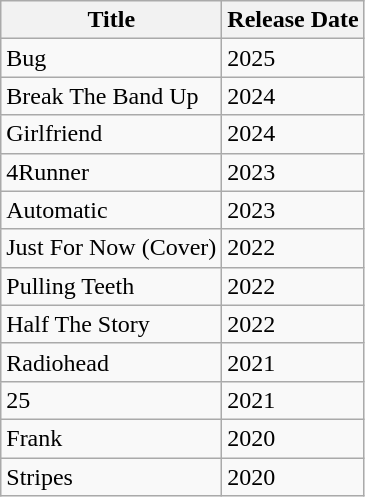<table class="wikitable">
<tr>
<th>Title</th>
<th>Release Date</th>
</tr>
<tr>
<td>Bug</td>
<td>2025</td>
</tr>
<tr>
<td>Break The Band Up</td>
<td>2024</td>
</tr>
<tr>
<td>Girlfriend</td>
<td>2024</td>
</tr>
<tr>
<td>4Runner</td>
<td>2023</td>
</tr>
<tr>
<td>Automatic</td>
<td>2023</td>
</tr>
<tr>
<td>Just For Now (Cover)</td>
<td>2022</td>
</tr>
<tr>
<td>Pulling Teeth</td>
<td>2022</td>
</tr>
<tr>
<td>Half The Story</td>
<td>2022</td>
</tr>
<tr>
<td>Radiohead</td>
<td>2021</td>
</tr>
<tr>
<td>25</td>
<td>2021</td>
</tr>
<tr>
<td>Frank</td>
<td>2020</td>
</tr>
<tr>
<td>Stripes</td>
<td>2020</td>
</tr>
</table>
